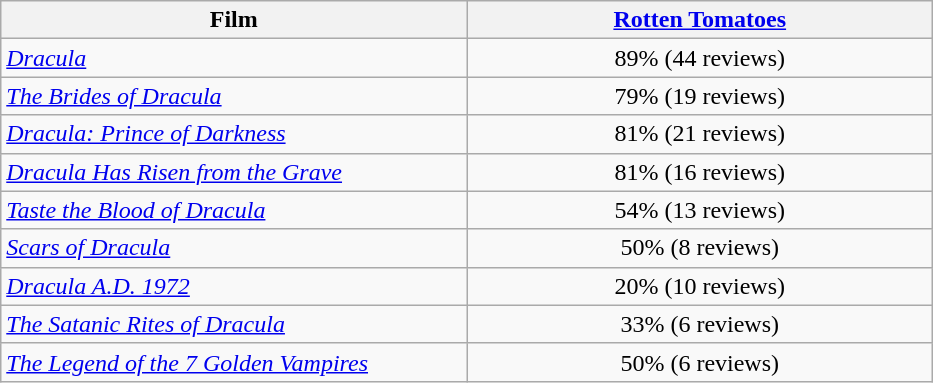<table class="wikitable sortable" border="1" style="text-align: center;">
<tr>
<th style="width:40%;">Film</th>
<th style="width:40%;"><a href='#'>Rotten Tomatoes</a></th>
</tr>
<tr>
<td style="text-align: left;"><a href='#'><em>Dracula</em></a></td>
<td>89% (44 reviews)</td>
</tr>
<tr>
<td style="text-align: left;"><em><a href='#'>The Brides of Dracula</a></em></td>
<td>79% (19 reviews)</td>
</tr>
<tr>
<td style="text-align: left;"><em><a href='#'>Dracula: Prince of Darkness</a></em></td>
<td>81% (21 reviews)</td>
</tr>
<tr>
<td style="text-align: left;"><em><a href='#'>Dracula Has Risen from the Grave</a></em></td>
<td>81% (16 reviews)</td>
</tr>
<tr>
<td style="text-align: left;"><em><a href='#'>Taste the Blood of Dracula</a></em></td>
<td>54% (13 reviews)</td>
</tr>
<tr>
<td style="text-align: left;"><em><a href='#'>Scars of Dracula</a></em></td>
<td>50% (8 reviews)</td>
</tr>
<tr>
<td style="text-align: left;"><em><a href='#'>Dracula A.D. 1972</a></em></td>
<td>20% (10 reviews)</td>
</tr>
<tr>
<td style="text-align: left;"><em><a href='#'>The Satanic Rites of Dracula</a></em></td>
<td>33% (6 reviews)</td>
</tr>
<tr>
<td style="text-align: left;"><em><a href='#'>The Legend of the 7 Golden Vampires</a></em></td>
<td>50% (6 reviews)</td>
</tr>
</table>
